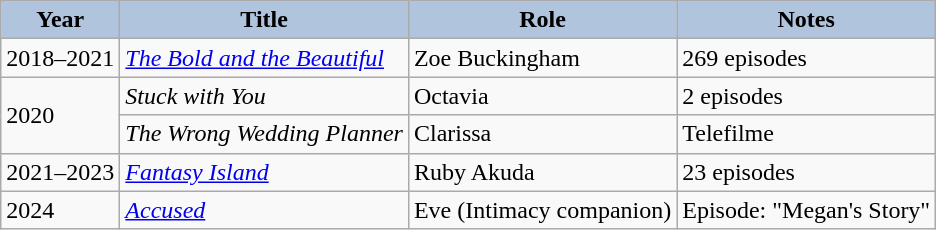<table class="wikitable">
<tr>
<th style="background: #B0C4DE;">Year</th>
<th style="background: #B0C4DE;">Title</th>
<th style="background: #B0C4DE;">Role</th>
<th style="background: #B0C4DE;">Notes</th>
</tr>
<tr>
<td>2018–2021</td>
<td><em><a href='#'>The Bold and the Beautiful</a></em></td>
<td>Zoe Buckingham</td>
<td>269 episodes</td>
</tr>
<tr>
<td rowspan="2">2020</td>
<td><em>Stuck with You</em></td>
<td>Octavia</td>
<td>2 episodes</td>
</tr>
<tr>
<td><em>The Wrong Wedding Planner</em></td>
<td>Clarissa</td>
<td>Telefilme</td>
</tr>
<tr>
<td>2021–2023</td>
<td><em><a href='#'>Fantasy Island</a></em></td>
<td>Ruby Akuda</td>
<td>23 episodes</td>
</tr>
<tr>
<td>2024</td>
<td><em><a href='#'>Accused</a></em></td>
<td>Eve (Intimacy companion)</td>
<td>Episode: "Megan's Story"</td>
</tr>
</table>
